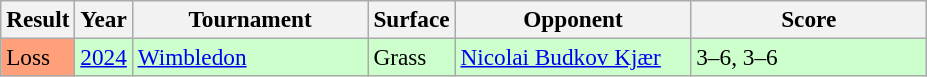<table class="wikitable" style=font-size:97%>
<tr>
<th>Result</th>
<th>Year</th>
<th width=150>Tournament</th>
<th>Surface</th>
<th width=150>Opponent</th>
<th width=150>Score</th>
</tr>
<tr style="background:#ccffcc;">
<td bgcolor=FFA07A>Loss</td>
<td><a href='#'>2024</a></td>
<td><a href='#'>Wimbledon</a></td>
<td>Grass</td>
<td> <a href='#'>Nicolai Budkov Kjær</a></td>
<td>3–6, 3–6</td>
</tr>
</table>
